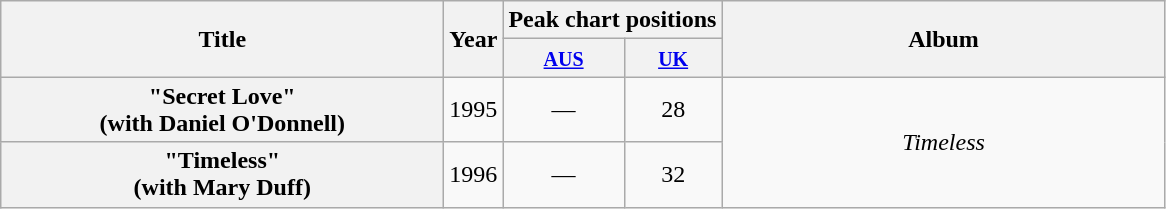<table class="wikitable plainrowheaders" style="text-align:center;">
<tr>
<th scope="col" rowspan="2" style="width:18em;">Title</th>
<th scope="col" rowspan="2" style="width:1em;">Year</th>
<th scope="col" colspan="2">Peak chart positions</th>
<th scope="col" rowspan="2" style="width:18em;">Album</th>
</tr>
<tr>
<th><small><a href='#'>AUS</a></small> <br></th>
<th><small><a href='#'>UK</a></small> <br></th>
</tr>
<tr>
<th scope="row">"Secret Love" <br> (with Daniel O'Donnell)</th>
<td>1995</td>
<td>—</td>
<td>28</td>
<td rowspan="2"><em>Timeless</em></td>
</tr>
<tr>
<th scope="row">"Timeless" <br> (with Mary Duff)</th>
<td>1996</td>
<td>—</td>
<td>32</td>
</tr>
</table>
